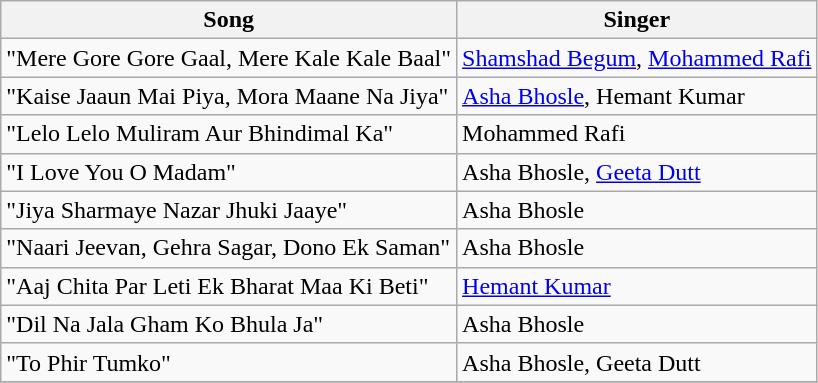<table class="wikitable">
<tr>
<th>Song</th>
<th>Singer</th>
</tr>
<tr>
<td>"Mere Gore Gore Gaal, Mere Kale Kale Baal"</td>
<td><a href='#'>Shamshad Begum</a>, <a href='#'>Mohammed Rafi</a></td>
</tr>
<tr>
<td>"Kaise Jaaun Mai Piya, Mora Maane Na Jiya"</td>
<td><a href='#'>Asha Bhosle</a>, Hemant Kumar</td>
</tr>
<tr>
<td>"Lelo Lelo Muliram Aur Bhindimal Ka"</td>
<td>Mohammed Rafi</td>
</tr>
<tr>
<td>"I Love You O Madam"</td>
<td>Asha Bhosle, <a href='#'>Geeta Dutt</a></td>
</tr>
<tr>
<td>"Jiya Sharmaye Nazar Jhuki Jaaye"</td>
<td>Asha Bhosle</td>
</tr>
<tr>
<td>"Naari Jeevan, Gehra Sagar, Dono Ek Saman"</td>
<td>Asha Bhosle</td>
</tr>
<tr>
<td>"Aaj Chita Par Leti Ek Bharat Maa Ki Beti"</td>
<td><a href='#'>Hemant Kumar</a></td>
</tr>
<tr>
<td>"Dil Na Jala Gham Ko Bhula Ja"</td>
<td>Asha Bhosle</td>
</tr>
<tr>
<td>"To Phir Tumko"</td>
<td>Asha Bhosle, Geeta Dutt</td>
</tr>
<tr>
</tr>
</table>
